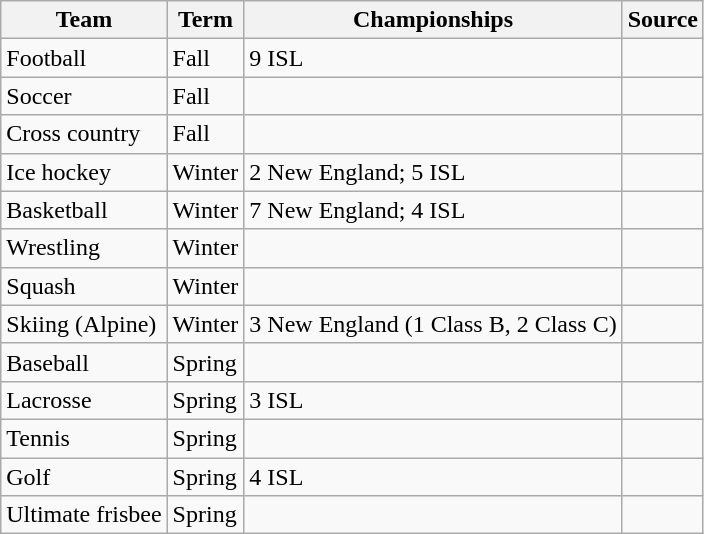<table class="wikitable">
<tr>
<th>Team</th>
<th>Term</th>
<th>Championships</th>
<th>Source</th>
</tr>
<tr>
<td>Football</td>
<td>Fall</td>
<td>9 ISL</td>
<td></td>
</tr>
<tr>
<td>Soccer</td>
<td>Fall</td>
<td></td>
<td></td>
</tr>
<tr>
<td>Cross country</td>
<td>Fall</td>
<td></td>
<td></td>
</tr>
<tr>
<td>Ice hockey</td>
<td>Winter</td>
<td>2 New England; 5 ISL</td>
<td></td>
</tr>
<tr>
<td>Basketball</td>
<td>Winter</td>
<td>7 New England; 4 ISL</td>
<td></td>
</tr>
<tr>
<td>Wrestling</td>
<td>Winter</td>
<td></td>
<td></td>
</tr>
<tr>
<td>Squash</td>
<td>Winter</td>
<td></td>
<td></td>
</tr>
<tr>
<td>Skiing (Alpine)</td>
<td>Winter</td>
<td>3 New England (1 Class B, 2 Class C)</td>
<td></td>
</tr>
<tr>
<td>Baseball</td>
<td>Spring</td>
<td></td>
<td></td>
</tr>
<tr>
<td>Lacrosse</td>
<td>Spring</td>
<td>3 ISL</td>
<td></td>
</tr>
<tr>
<td>Tennis</td>
<td>Spring</td>
<td></td>
<td></td>
</tr>
<tr>
<td>Golf</td>
<td>Spring</td>
<td>4 ISL</td>
<td></td>
</tr>
<tr>
<td>Ultimate frisbee</td>
<td>Spring</td>
<td></td>
<td></td>
</tr>
</table>
